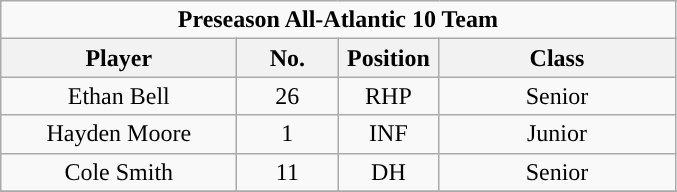<table class="wikitable" style="text-align:center">
<tr>
<td colspan="5"><strong>Preseason All-Atlantic 10 Team</strong></td>
</tr>
<tr>
<th style="width:150px; ">Player</th>
<th style="width:60px; ">No.</th>
<th style="width:60px; ">Position</th>
<th style="width:150px; ">Class</th>
</tr>
<tr>
<td>Ethan Bell</td>
<td>26</td>
<td>RHP</td>
<td>Senior</td>
</tr>
<tr>
<td>Hayden Moore</td>
<td>1</td>
<td>INF</td>
<td>Junior</td>
</tr>
<tr>
<td>Cole Smith</td>
<td>11</td>
<td>DH</td>
<td>Senior</td>
</tr>
<tr>
</tr>
</table>
